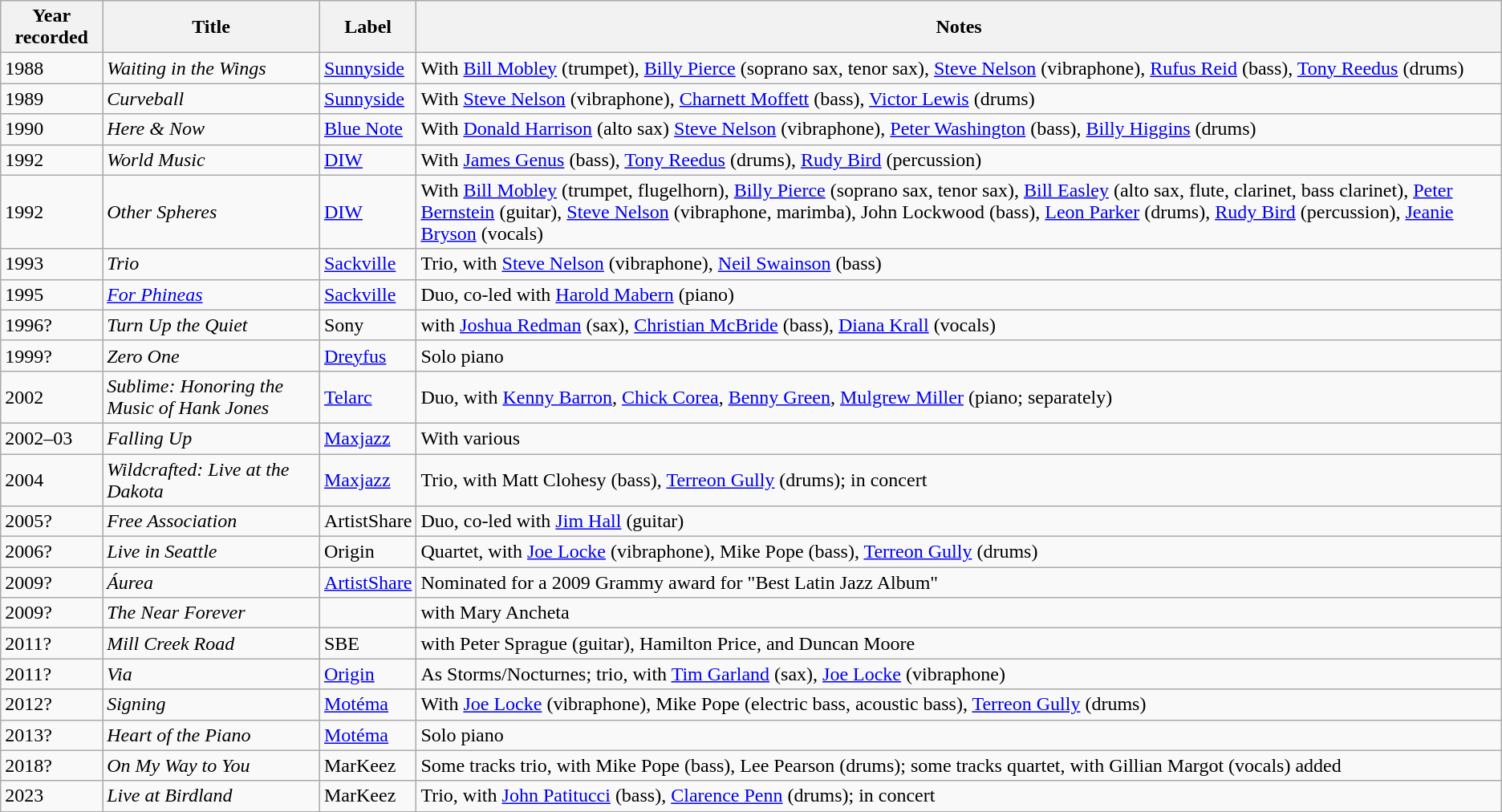<table class="wikitable sortable">
<tr>
<th>Year recorded</th>
<th>Title</th>
<th>Label</th>
<th>Notes</th>
</tr>
<tr>
<td>1988</td>
<td><em>Waiting in the Wings</em></td>
<td><a href='#'>Sunnyside</a></td>
<td>With <a href='#'>Bill Mobley</a> (trumpet), <a href='#'>Billy Pierce</a> (soprano sax, tenor sax), <a href='#'>Steve Nelson</a> (vibraphone), <a href='#'>Rufus Reid</a> (bass), <a href='#'>Tony Reedus</a> (drums)</td>
</tr>
<tr>
<td>1989</td>
<td><em>Curveball</em></td>
<td><a href='#'>Sunnyside</a></td>
<td>With <a href='#'>Steve Nelson</a> (vibraphone), <a href='#'>Charnett Moffett</a> (bass), <a href='#'>Victor Lewis</a> (drums)</td>
</tr>
<tr>
<td>1990</td>
<td><em>Here & Now</em></td>
<td><a href='#'>Blue Note</a></td>
<td>With <a href='#'>Donald Harrison</a> (alto sax) <a href='#'>Steve Nelson</a> (vibraphone), <a href='#'>Peter Washington</a> (bass), <a href='#'>Billy Higgins</a> (drums)</td>
</tr>
<tr>
<td>1992</td>
<td><em>World Music</em></td>
<td><a href='#'>DIW</a></td>
<td>With <a href='#'>James Genus</a> (bass), <a href='#'>Tony Reedus</a> (drums), <a href='#'>Rudy Bird</a> (percussion)</td>
</tr>
<tr>
<td>1992</td>
<td><em>Other Spheres</em></td>
<td><a href='#'>DIW</a></td>
<td>With <a href='#'>Bill Mobley</a> (trumpet, flugelhorn), <a href='#'>Billy Pierce</a> (soprano sax, tenor sax), <a href='#'>Bill Easley</a> (alto sax, flute, clarinet, bass clarinet), <a href='#'>Peter Bernstein</a> (guitar), <a href='#'>Steve Nelson</a> (vibraphone, marimba), John Lockwood (bass), <a href='#'>Leon Parker</a> (drums), <a href='#'>Rudy Bird</a> (percussion), <a href='#'>Jeanie Bryson</a> (vocals)</td>
</tr>
<tr>
<td>1993</td>
<td><em>Trio</em></td>
<td><a href='#'>Sackville</a></td>
<td>Trio, with <a href='#'>Steve Nelson</a> (vibraphone), <a href='#'>Neil Swainson</a> (bass)</td>
</tr>
<tr>
<td>1995</td>
<td><em><a href='#'>For Phineas</a></em></td>
<td><a href='#'>Sackville</a></td>
<td>Duo, co-led with <a href='#'>Harold Mabern</a> (piano)</td>
</tr>
<tr>
<td>1996?</td>
<td><em>Turn Up the Quiet</em></td>
<td>Sony</td>
<td>with <a href='#'>Joshua Redman</a> (sax), <a href='#'>Christian McBride</a> (bass), <a href='#'>Diana Krall</a> (vocals)</td>
</tr>
<tr>
<td>1999?</td>
<td><em>Zero One</em></td>
<td><a href='#'>Dreyfus</a></td>
<td>Solo piano</td>
</tr>
<tr>
<td>2002</td>
<td><em>Sublime: Honoring the Music of Hank Jones</em></td>
<td><a href='#'>Telarc</a></td>
<td>Duo, with <a href='#'>Kenny Barron</a>, <a href='#'>Chick Corea</a>, <a href='#'>Benny Green</a>, <a href='#'>Mulgrew Miller</a> (piano; separately)</td>
</tr>
<tr>
<td>2002–03</td>
<td><em>Falling Up</em></td>
<td><a href='#'>Maxjazz</a></td>
<td>With various</td>
</tr>
<tr>
<td>2004</td>
<td><em>Wildcrafted: Live at the Dakota</em></td>
<td><a href='#'>Maxjazz</a></td>
<td>Trio, with Matt Clohesy (bass), <a href='#'>Terreon Gully</a> (drums); in concert</td>
</tr>
<tr>
<td>2005?</td>
<td><em>Free Association</em></td>
<td>ArtistShare</td>
<td>Duo, co-led with <a href='#'>Jim Hall</a> (guitar)</td>
</tr>
<tr>
<td>2006?</td>
<td><em>Live in Seattle</em></td>
<td>Origin</td>
<td>Quartet, with <a href='#'>Joe Locke</a> (vibraphone), Mike Pope (bass), <a href='#'>Terreon Gully</a> (drums)</td>
</tr>
<tr>
<td>2009?</td>
<td><em>Áurea</em></td>
<td><a href='#'>ArtistShare</a></td>
<td>Nominated for a 2009 Grammy award for "Best Latin Jazz Album"</td>
</tr>
<tr>
<td>2009?</td>
<td><em>The Near Forever</em></td>
<td></td>
<td>with Mary Ancheta</td>
</tr>
<tr>
<td>2011?</td>
<td><em>Mill Creek Road</em></td>
<td>SBE</td>
<td>with Peter Sprague (guitar), Hamilton Price, and Duncan Moore</td>
</tr>
<tr>
<td>2011?</td>
<td><em>Via</em></td>
<td><a href='#'>Origin</a></td>
<td>As Storms/Nocturnes; trio, with <a href='#'>Tim Garland</a> (sax), <a href='#'>Joe Locke</a> (vibraphone)</td>
</tr>
<tr>
<td>2012?</td>
<td><em>Signing</em></td>
<td><a href='#'>Motéma</a></td>
<td>With <a href='#'>Joe Locke</a> (vibraphone), Mike Pope (electric bass, acoustic bass), <a href='#'>Terreon Gully</a> (drums)</td>
</tr>
<tr>
<td>2013?</td>
<td><em>Heart of the Piano</em></td>
<td><a href='#'>Motéma</a></td>
<td>Solo piano</td>
</tr>
<tr>
<td>2018?</td>
<td><em>On My Way to You</em></td>
<td>MarKeez</td>
<td>Some tracks trio, with Mike Pope (bass), Lee Pearson (drums); some tracks quartet, with Gillian Margot (vocals) added</td>
</tr>
<tr>
<td>2023</td>
<td><em>Live at Birdland</em></td>
<td>MarKeez</td>
<td>Trio, with <a href='#'>John Patitucci</a> (bass), <a href='#'>Clarence Penn</a> (drums); in concert</td>
</tr>
</table>
